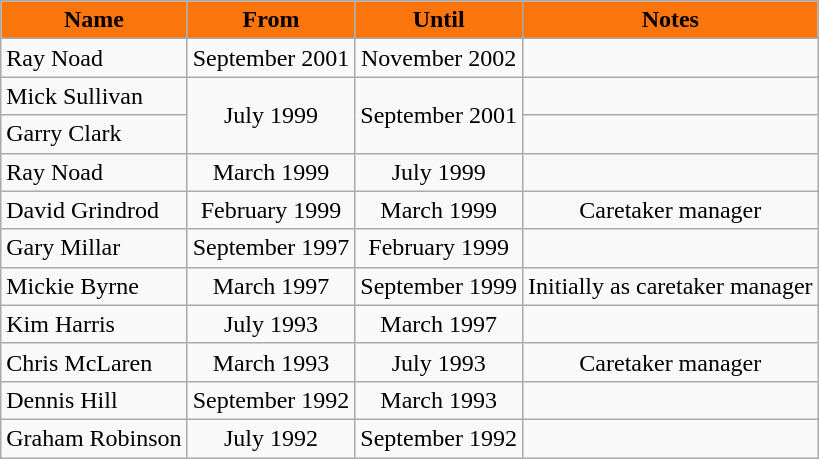<table class="wikitable" style="text-align: center;">
<tr>
<th style="background: #FA750C;"><span>Name</span></th>
<th style="background: #FA750C;"><span>From</span></th>
<th style="background: #FA750C;"><span>Until</span></th>
<th style="background: #FA750C;"><span>Notes</span></th>
</tr>
<tr>
<td align="left"> Ray Noad</td>
<td>September 2001</td>
<td>November 2002</td>
<td></td>
</tr>
<tr>
<td align="left"> Mick Sullivan</td>
<td rowspan="2">July 1999</td>
<td rowspan="2">September 2001</td>
<td></td>
</tr>
<tr>
<td align="left"> Garry Clark</td>
<td></td>
</tr>
<tr>
<td align="left"> Ray Noad</td>
<td>March 1999</td>
<td>July 1999</td>
<td></td>
</tr>
<tr>
<td align="left"> David Grindrod</td>
<td>February 1999</td>
<td>March 1999</td>
<td>Caretaker manager</td>
</tr>
<tr>
<td align="left"> Gary Millar</td>
<td>September 1997</td>
<td>February 1999</td>
<td></td>
</tr>
<tr>
<td align="left"> Mickie Byrne</td>
<td>March 1997</td>
<td>September 1999</td>
<td>Initially as caretaker manager</td>
</tr>
<tr>
<td align="left"> Kim Harris</td>
<td>July 1993</td>
<td>March 1997</td>
<td></td>
</tr>
<tr>
<td align="left"> Chris McLaren</td>
<td>March 1993</td>
<td>July 1993</td>
<td>Caretaker manager</td>
</tr>
<tr>
<td align="left"> Dennis Hill</td>
<td>September 1992</td>
<td>March 1993</td>
<td></td>
</tr>
<tr>
<td align="left"> Graham Robinson</td>
<td>July 1992</td>
<td>September 1992</td>
<td></td>
</tr>
</table>
